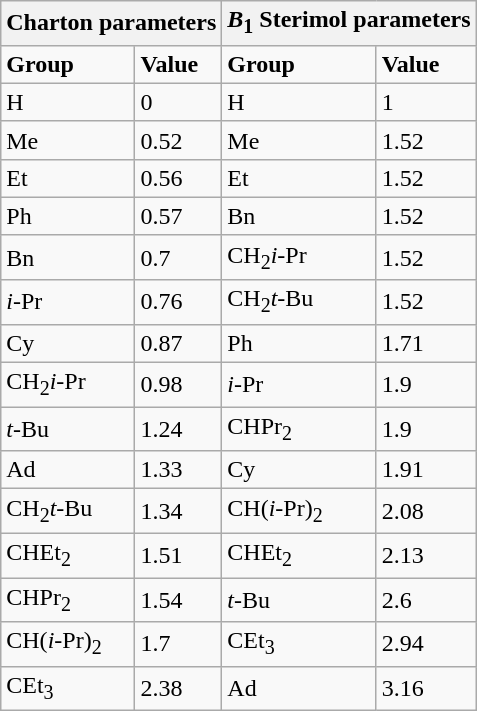<table class="wikitable sortable">
<tr>
<th colspan="2">Charton parameters</th>
<th colspan="2"><em>B</em><sub>1</sub> Sterimol parameters</th>
</tr>
<tr>
<td><strong>Group</strong></td>
<td><strong>Value</strong></td>
<td><strong>Group</strong></td>
<td><strong>Value</strong></td>
</tr>
<tr>
<td>H</td>
<td>0</td>
<td>H</td>
<td>1</td>
</tr>
<tr>
<td>Me</td>
<td>0.52</td>
<td>Me</td>
<td>1.52</td>
</tr>
<tr>
<td>Et</td>
<td>0.56</td>
<td>Et</td>
<td>1.52</td>
</tr>
<tr>
<td>Ph</td>
<td>0.57</td>
<td>Bn</td>
<td>1.52</td>
</tr>
<tr>
<td>Bn</td>
<td>0.7</td>
<td>CH<sub>2</sub><em>i</em>-Pr</td>
<td>1.52</td>
</tr>
<tr>
<td><em>i</em>-Pr</td>
<td>0.76</td>
<td>CH<sub>2</sub><em>t</em>-Bu</td>
<td>1.52</td>
</tr>
<tr>
<td>Cy</td>
<td>0.87</td>
<td>Ph</td>
<td>1.71</td>
</tr>
<tr>
<td>CH<sub>2</sub><em>i-</em>Pr</td>
<td>0.98</td>
<td><em>i</em>-Pr</td>
<td>1.9</td>
</tr>
<tr>
<td><em>t</em>-Bu</td>
<td>1.24</td>
<td>CHPr<sub>2</sub></td>
<td>1.9</td>
</tr>
<tr>
<td>Ad</td>
<td>1.33</td>
<td>Cy</td>
<td>1.91</td>
</tr>
<tr>
<td>CH<sub>2</sub><em>t</em>-Bu</td>
<td>1.34</td>
<td>CH(<em>i</em>-Pr)<sub>2</sub></td>
<td>2.08</td>
</tr>
<tr>
<td>CHEt<sub>2</sub></td>
<td>1.51</td>
<td>CHEt<sub>2</sub></td>
<td>2.13</td>
</tr>
<tr>
<td>CHPr<sub>2</sub></td>
<td>1.54</td>
<td><em>t</em>-Bu</td>
<td>2.6</td>
</tr>
<tr>
<td>CH(<em>i</em>-Pr)<sub>2</sub></td>
<td>1.7</td>
<td>CEt<sub>3</sub></td>
<td>2.94</td>
</tr>
<tr>
<td>CEt<sub>3</sub></td>
<td>2.38</td>
<td>Ad</td>
<td>3.16</td>
</tr>
</table>
